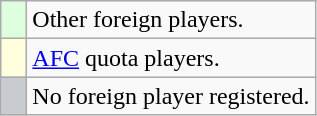<table class="wikitable">
<tr>
<td style="width:10px; background:#ddffdd;"></td>
<td>Other foreign players.</td>
</tr>
<tr>
<td style="width:10px; background:#ffffdd;"></td>
<td><a href='#'>AFC</a> quota players.</td>
</tr>
<tr>
<td style="width:10px; background:#c8ccd1;"></td>
<td>No foreign player registered.</td>
</tr>
</table>
